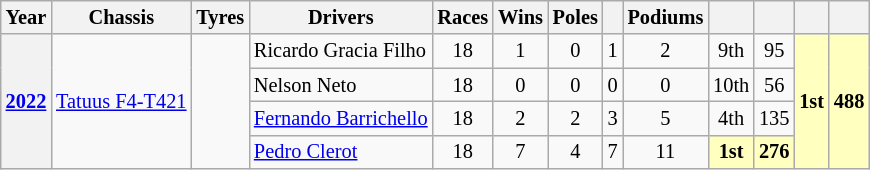<table class="wikitable" style="text-align:center; font-size:85%">
<tr>
<th>Year</th>
<th>Chassis</th>
<th>Tyres</th>
<th>Drivers</th>
<th>Races</th>
<th>Wins</th>
<th>Poles</th>
<th></th>
<th>Podiums</th>
<th></th>
<th></th>
<th></th>
<th></th>
</tr>
<tr>
<th rowspan="4"><a href='#'>2022</a></th>
<td rowspan="4"><a href='#'>Tatuus F4-T421</a></td>
<td rowspan="4"></td>
<td align=left> Ricardo Gracia Filho</td>
<td>18</td>
<td>1</td>
<td>0</td>
<td>1</td>
<td>2</td>
<td>9th</td>
<td>95</td>
<th rowspan=4 style="background:#FFFFBF;">1st</th>
<th rowspan=4 style="background:#FFFFBF;">488</th>
</tr>
<tr>
<td align=left> Nelson Neto</td>
<td>18</td>
<td>0</td>
<td>0</td>
<td>0</td>
<td>0</td>
<td>10th</td>
<td>56</td>
</tr>
<tr>
<td align=left> <a href='#'>Fernando Barrichello</a></td>
<td>18</td>
<td>2</td>
<td>2</td>
<td>3</td>
<td>5</td>
<td>4th</td>
<td>135</td>
</tr>
<tr>
<td align=left> <a href='#'>Pedro Clerot</a></td>
<td>18</td>
<td>7</td>
<td>4</td>
<td>7</td>
<td>11</td>
<th style="background:#FFFFBF;">1st</th>
<th style="background:#FFFFBF;">276</th>
</tr>
</table>
